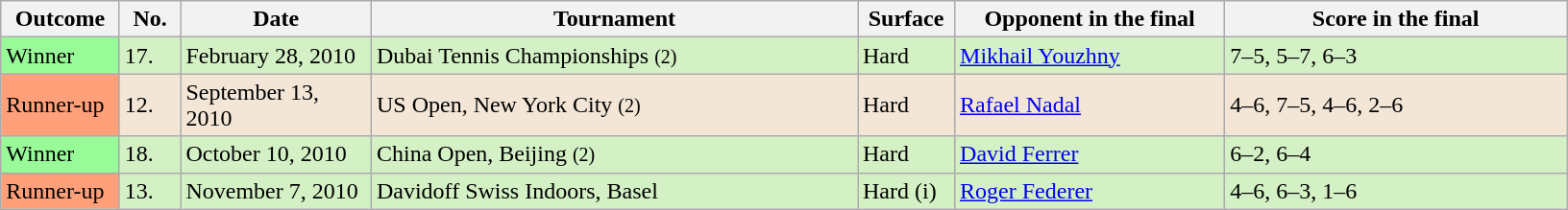<table class="sortable wikitable">
<tr>
<th width=75>Outcome</th>
<th width=35>No.</th>
<th width=125>Date</th>
<th width=330>Tournament</th>
<th width=60>Surface</th>
<th width=180>Opponent in the final</th>
<th width=230>Score in the final</th>
</tr>
<tr style="background:#D4F1C5;">
<td bgcolor=98FB98>Winner</td>
<td>17.</td>
<td>February 28, 2010</td>
<td>Dubai Tennis Championships <small>(2)</small></td>
<td>Hard</td>
<td> <a href='#'>Mikhail Youzhny</a></td>
<td>7–5, 5–7, 6–3</td>
</tr>
<tr style="background:#F3E6D7;">
<td bgcolor=FFA07A>Runner-up</td>
<td>12.</td>
<td>September 13, 2010</td>
<td>US Open, New York City <small>(2)</small></td>
<td>Hard</td>
<td> <a href='#'>Rafael Nadal</a></td>
<td>4–6, 7–5, 4–6, 2–6</td>
</tr>
<tr style="background:#D4F1C5;">
<td bgcolor=98FB98>Winner</td>
<td>18.</td>
<td>October 10, 2010</td>
<td>China Open, Beijing <small>(2)</small></td>
<td>Hard</td>
<td> <a href='#'>David Ferrer</a></td>
<td>6–2, 6–4</td>
</tr>
<tr style="background:#D4F1C5;">
<td bgcolor=FFA07A>Runner-up</td>
<td>13.</td>
<td>November 7, 2010</td>
<td>Davidoff Swiss Indoors, Basel</td>
<td>Hard (i)</td>
<td> <a href='#'>Roger Federer</a></td>
<td>4–6, 6–3, 1–6</td>
</tr>
</table>
